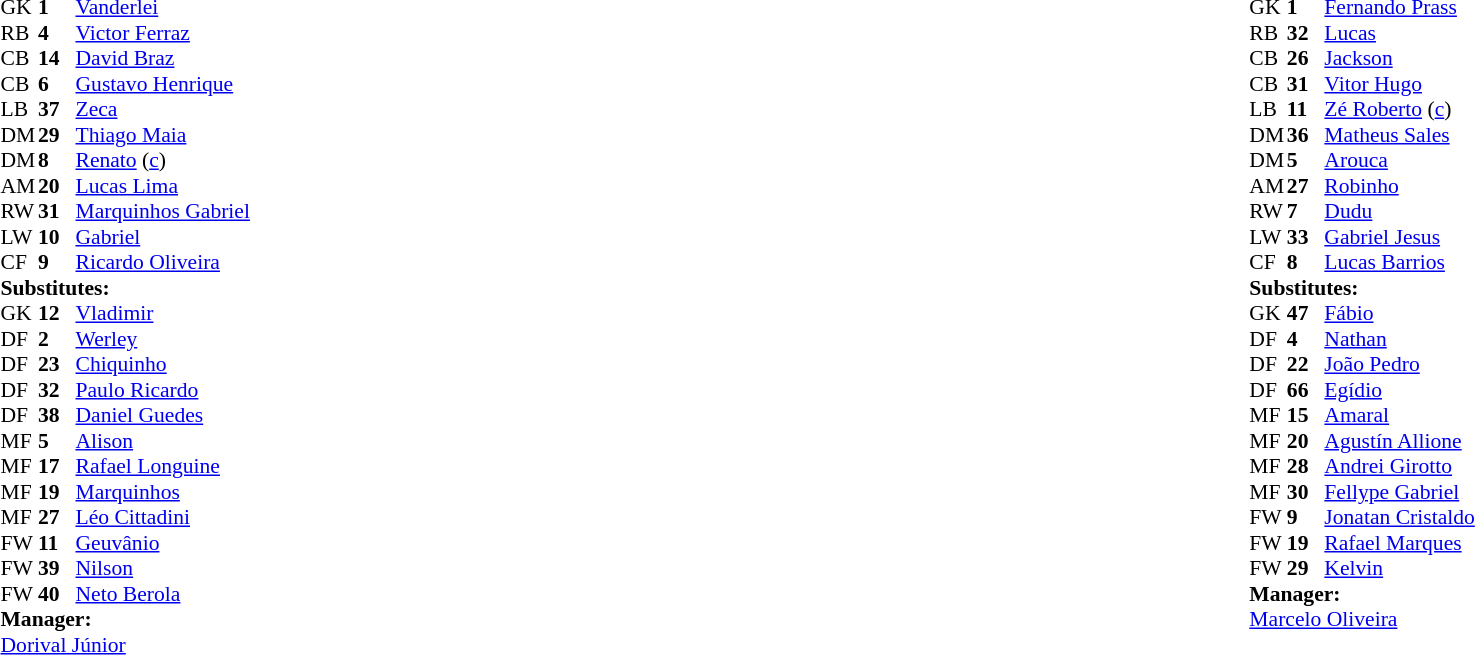<table width="100%">
<tr>
<td valign="top" width="40%"><br><table style="font-size:90%;" cellspacing="0" cellpadding="0">
<tr>
<th width="25"></th>
<th width="25"></th>
</tr>
<tr>
<td>GK</td>
<td><strong>1</strong></td>
<td> <a href='#'>Vanderlei</a></td>
</tr>
<tr>
<td>RB</td>
<td><strong>4</strong></td>
<td> <a href='#'>Victor Ferraz</a></td>
<td></td>
</tr>
<tr>
<td>CB</td>
<td><strong>14</strong></td>
<td> <a href='#'>David Braz</a></td>
</tr>
<tr>
<td>CB</td>
<td><strong>6</strong></td>
<td> <a href='#'>Gustavo Henrique</a></td>
</tr>
<tr>
<td>LB</td>
<td><strong>37</strong></td>
<td> <a href='#'>Zeca</a></td>
</tr>
<tr>
<td>DM</td>
<td><strong>29</strong></td>
<td> <a href='#'>Thiago Maia</a></td>
<td></td>
<td></td>
</tr>
<tr>
<td>DM</td>
<td><strong>8</strong></td>
<td> <a href='#'>Renato</a> (<a href='#'>c</a>)</td>
<td></td>
</tr>
<tr>
<td>AM</td>
<td><strong>20</strong></td>
<td> <a href='#'>Lucas Lima</a></td>
</tr>
<tr>
<td>RW</td>
<td><strong>31</strong></td>
<td> <a href='#'>Marquinhos Gabriel</a></td>
<td></td>
<td></td>
</tr>
<tr>
<td>LW</td>
<td><strong>10</strong></td>
<td> <a href='#'>Gabriel</a></td>
<td></td>
<td></td>
</tr>
<tr>
<td>CF</td>
<td><strong>9</strong></td>
<td> <a href='#'>Ricardo Oliveira</a></td>
<td></td>
</tr>
<tr>
<td colspan=3><strong>Substitutes:</strong></td>
</tr>
<tr>
<td>GK</td>
<td><strong>12</strong></td>
<td> <a href='#'>Vladimir</a></td>
</tr>
<tr>
<td>DF</td>
<td><strong>2</strong></td>
<td> <a href='#'>Werley</a></td>
</tr>
<tr>
<td>DF</td>
<td><strong>23</strong></td>
<td> <a href='#'>Chiquinho</a></td>
</tr>
<tr>
<td>DF</td>
<td><strong>32</strong></td>
<td> <a href='#'>Paulo Ricardo</a></td>
</tr>
<tr>
<td>DF</td>
<td><strong>38</strong></td>
<td> <a href='#'>Daniel Guedes</a></td>
</tr>
<tr>
<td>MF</td>
<td><strong>5</strong></td>
<td> <a href='#'>Alison</a></td>
</tr>
<tr>
<td>MF</td>
<td><strong>17</strong></td>
<td> <a href='#'>Rafael Longuine</a></td>
</tr>
<tr>
<td>MF</td>
<td><strong>19</strong></td>
<td> <a href='#'>Marquinhos</a></td>
</tr>
<tr>
<td>MF</td>
<td><strong>27</strong></td>
<td> <a href='#'>Léo Cittadini</a></td>
</tr>
<tr>
<td>FW</td>
<td><strong>11</strong></td>
<td> <a href='#'>Geuvânio</a></td>
<td></td>
<td></td>
</tr>
<tr>
<td>FW</td>
<td><strong>39</strong></td>
<td> <a href='#'>Nilson</a></td>
<td></td>
<td></td>
</tr>
<tr>
<td>FW</td>
<td><strong>40</strong></td>
<td> <a href='#'>Neto Berola</a></td>
<td></td>
<td></td>
</tr>
<tr>
<td colspan=3><strong>Manager:</strong></td>
</tr>
<tr>
<td colspan=4> <a href='#'>Dorival Júnior</a></td>
</tr>
</table>
</td>
<td valign="top" width="50%"><br><table style="font-size:90%;" cellspacing="0" cellpadding="0" align="center">
<tr>
<th width=25></th>
<th width=25></th>
</tr>
<tr>
<td>GK</td>
<td><strong>1</strong></td>
<td> <a href='#'>Fernando Prass</a></td>
<td></td>
</tr>
<tr>
<td>RB</td>
<td><strong>32</strong></td>
<td> <a href='#'>Lucas</a></td>
<td> </td>
<td></td>
</tr>
<tr>
<td>CB</td>
<td><strong>26</strong></td>
<td> <a href='#'>Jackson</a></td>
</tr>
<tr>
<td>CB</td>
<td><strong>31</strong></td>
<td> <a href='#'>Vitor Hugo</a></td>
</tr>
<tr>
<td>LB</td>
<td><strong>11</strong></td>
<td> <a href='#'>Zé Roberto</a> (<a href='#'>c</a>)</td>
</tr>
<tr>
<td>DM</td>
<td><strong>36</strong></td>
<td> <a href='#'>Matheus Sales</a></td>
<td></td>
<td></td>
</tr>
<tr>
<td>DM</td>
<td><strong>5</strong></td>
<td> <a href='#'>Arouca</a></td>
<td></td>
</tr>
<tr>
<td>AM</td>
<td><strong>27</strong></td>
<td> <a href='#'>Robinho</a></td>
</tr>
<tr>
<td>RW</td>
<td><strong>7</strong></td>
<td> <a href='#'>Dudu</a></td>
<td></td>
</tr>
<tr>
<td>LW</td>
<td><strong>33</strong></td>
<td> <a href='#'>Gabriel Jesus</a></td>
<td></td>
<td></td>
</tr>
<tr>
<td>CF</td>
<td><strong>8</strong></td>
<td> <a href='#'>Lucas Barrios</a></td>
<td></td>
<td></td>
</tr>
<tr>
<td colspan=3><strong>Substitutes:</strong></td>
</tr>
<tr>
<td>GK</td>
<td><strong>47</strong></td>
<td> <a href='#'>Fábio</a></td>
</tr>
<tr>
<td>DF</td>
<td><strong>4</strong></td>
<td> <a href='#'>Nathan</a></td>
</tr>
<tr>
<td>DF</td>
<td><strong>22</strong></td>
<td> <a href='#'>João Pedro</a></td>
</tr>
<tr>
<td>DF</td>
<td><strong>66</strong></td>
<td> <a href='#'>Egídio</a></td>
</tr>
<tr>
<td>MF</td>
<td><strong>15</strong></td>
<td> <a href='#'>Amaral</a></td>
<td></td>
<td></td>
</tr>
<tr>
<td>MF</td>
<td><strong>20</strong></td>
<td> <a href='#'>Agustín Allione</a></td>
</tr>
<tr>
<td>MF</td>
<td><strong>28</strong></td>
<td> <a href='#'>Andrei Girotto</a></td>
</tr>
<tr>
<td>MF</td>
<td><strong>30</strong></td>
<td> <a href='#'>Fellype Gabriel</a></td>
</tr>
<tr>
<td>FW</td>
<td><strong>9</strong></td>
<td> <a href='#'>Jonatan Cristaldo</a></td>
</tr>
<tr>
<td>FW</td>
<td><strong>19</strong></td>
<td> <a href='#'>Rafael Marques</a></td>
<td></td>
<td></td>
</tr>
<tr>
<td>FW</td>
<td><strong>29</strong></td>
<td> <a href='#'>Kelvin</a></td>
<td></td>
<td></td>
</tr>
<tr>
<td colspan=3><strong>Manager:</strong></td>
</tr>
<tr>
<td colspan=4> <a href='#'>Marcelo Oliveira</a></td>
</tr>
</table>
</td>
</tr>
</table>
